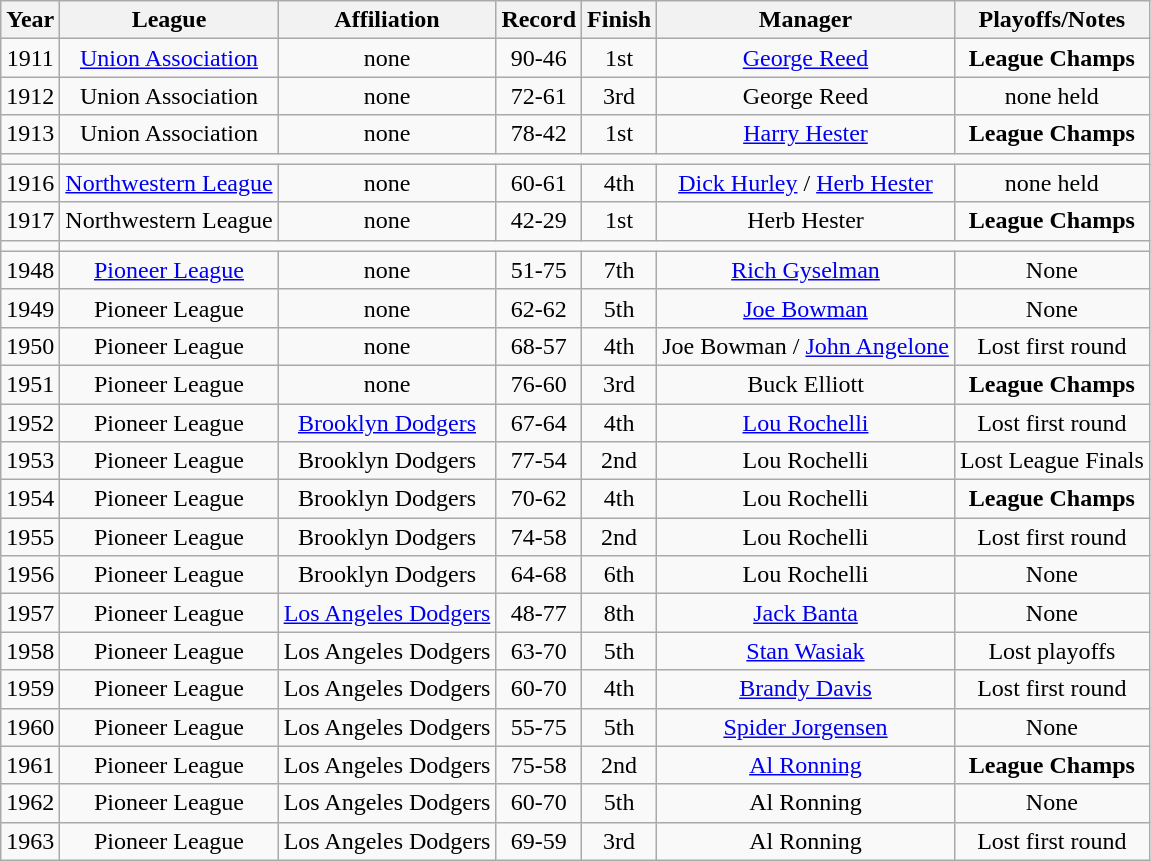<table class="wikitable" style="text-align:center">
<tr>
<th>Year</th>
<th>League</th>
<th>Affiliation</th>
<th>Record</th>
<th>Finish</th>
<th>Manager</th>
<th>Playoffs/Notes</th>
</tr>
<tr>
<td>1911</td>
<td><a href='#'>Union Association</a></td>
<td>none</td>
<td>90-46</td>
<td>1st</td>
<td><a href='#'>George Reed</a></td>
<td><strong>League Champs</strong></td>
</tr>
<tr>
<td>1912</td>
<td>Union Association</td>
<td>none</td>
<td>72-61</td>
<td>3rd</td>
<td>George Reed</td>
<td>none held</td>
</tr>
<tr>
<td>1913</td>
<td>Union Association</td>
<td>none</td>
<td>78-42</td>
<td>1st</td>
<td><a href='#'>Harry Hester</a></td>
<td><strong>League Champs</strong></td>
</tr>
<tr>
<td></td>
</tr>
<tr>
<td>1916</td>
<td><a href='#'>Northwestern League</a></td>
<td>none</td>
<td>60-61</td>
<td>4th</td>
<td><a href='#'>Dick Hurley</a> / <a href='#'>Herb Hester</a></td>
<td>none held</td>
</tr>
<tr>
<td>1917</td>
<td>Northwestern League</td>
<td>none</td>
<td>42-29</td>
<td>1st</td>
<td>Herb Hester</td>
<td><strong>League Champs</strong></td>
</tr>
<tr>
<td></td>
</tr>
<tr>
<td>1948</td>
<td><a href='#'>Pioneer League</a></td>
<td>none</td>
<td>51-75</td>
<td>7th</td>
<td><a href='#'>Rich Gyselman</a></td>
<td>None</td>
</tr>
<tr>
<td>1949</td>
<td>Pioneer League</td>
<td>none</td>
<td>62-62</td>
<td>5th</td>
<td><a href='#'>Joe Bowman</a></td>
<td>None</td>
</tr>
<tr>
<td>1950</td>
<td>Pioneer League</td>
<td>none</td>
<td>68-57</td>
<td>4th</td>
<td>Joe Bowman / <a href='#'>John Angelone</a></td>
<td>Lost first round</td>
</tr>
<tr>
<td>1951</td>
<td>Pioneer League</td>
<td>none</td>
<td>76-60</td>
<td>3rd</td>
<td>Buck Elliott</td>
<td><strong>League Champs</strong></td>
</tr>
<tr>
<td>1952</td>
<td>Pioneer League</td>
<td><a href='#'>Brooklyn Dodgers</a></td>
<td>67-64</td>
<td>4th</td>
<td><a href='#'>Lou Rochelli</a></td>
<td>Lost first round</td>
</tr>
<tr>
<td>1953</td>
<td>Pioneer League</td>
<td>Brooklyn Dodgers</td>
<td>77-54</td>
<td>2nd</td>
<td>Lou Rochelli</td>
<td>Lost League Finals</td>
</tr>
<tr>
<td>1954</td>
<td>Pioneer League</td>
<td>Brooklyn Dodgers</td>
<td>70-62</td>
<td>4th</td>
<td>Lou Rochelli</td>
<td><strong>League Champs</strong></td>
</tr>
<tr>
<td>1955</td>
<td>Pioneer League</td>
<td>Brooklyn Dodgers</td>
<td>74-58</td>
<td>2nd</td>
<td>Lou Rochelli</td>
<td>Lost first round</td>
</tr>
<tr>
<td>1956</td>
<td>Pioneer League</td>
<td>Brooklyn Dodgers</td>
<td>64-68</td>
<td>6th</td>
<td>Lou Rochelli</td>
<td>None</td>
</tr>
<tr>
<td>1957</td>
<td>Pioneer League</td>
<td><a href='#'>Los Angeles Dodgers</a></td>
<td>48-77</td>
<td>8th</td>
<td><a href='#'>Jack Banta</a></td>
<td>None</td>
</tr>
<tr>
<td>1958</td>
<td>Pioneer League</td>
<td>Los Angeles Dodgers</td>
<td>63-70</td>
<td>5th</td>
<td><a href='#'>Stan Wasiak</a></td>
<td>Lost playoffs</td>
</tr>
<tr>
<td>1959</td>
<td>Pioneer League</td>
<td>Los Angeles Dodgers</td>
<td>60-70</td>
<td>4th</td>
<td><a href='#'>Brandy Davis</a></td>
<td>Lost first round</td>
</tr>
<tr>
<td>1960</td>
<td>Pioneer League</td>
<td>Los Angeles Dodgers</td>
<td>55-75</td>
<td>5th</td>
<td><a href='#'>Spider Jorgensen</a></td>
<td>None</td>
</tr>
<tr>
<td>1961</td>
<td>Pioneer League</td>
<td>Los Angeles Dodgers</td>
<td>75-58</td>
<td>2nd</td>
<td><a href='#'>Al Ronning</a></td>
<td><strong>League Champs</strong></td>
</tr>
<tr>
<td>1962</td>
<td>Pioneer League</td>
<td>Los Angeles Dodgers</td>
<td>60-70</td>
<td>5th</td>
<td>Al Ronning</td>
<td>None</td>
</tr>
<tr>
<td>1963</td>
<td>Pioneer League</td>
<td>Los Angeles Dodgers</td>
<td>69-59</td>
<td>3rd</td>
<td>Al Ronning</td>
<td>Lost first round</td>
</tr>
</table>
